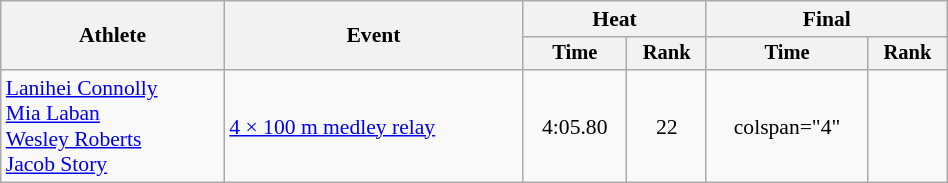<table class="wikitable" style="text-align:center; font-size:90%; width:50%;">
<tr>
<th rowspan="2">Athlete</th>
<th rowspan="2">Event</th>
<th colspan="2">Heat</th>
<th colspan="2">Final</th>
</tr>
<tr style="font-size:95%">
<th>Time</th>
<th>Rank</th>
<th>Time</th>
<th>Rank</th>
</tr>
<tr>
<td align="left"><a href='#'>Lanihei Connolly</a><br><a href='#'>Mia Laban</a><br><a href='#'>Wesley Roberts</a><br><a href='#'>Jacob Story</a></td>
<td align="left"><a href='#'>4 × 100 m medley relay</a></td>
<td>4:05.80</td>
<td>22</td>
<td>colspan="4"   </td>
</tr>
</table>
